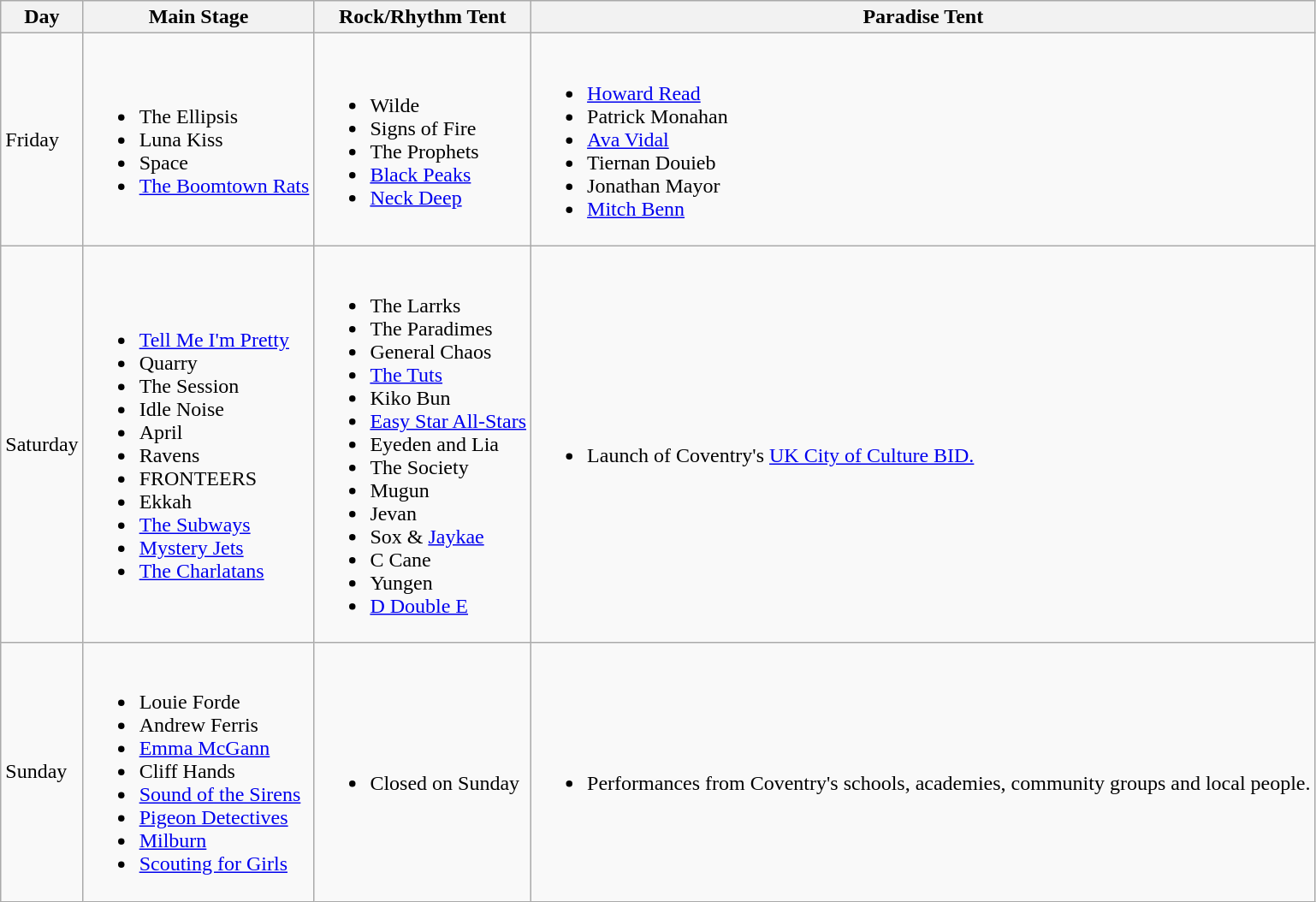<table class="wikitable">
<tr>
<th>Day</th>
<th>Main Stage</th>
<th>Rock/Rhythm Tent</th>
<th>Paradise Tent</th>
</tr>
<tr>
<td>Friday</td>
<td><br><ul><li>The Ellipsis</li><li>Luna Kiss</li><li>Space</li><li><a href='#'>The Boomtown Rats</a></li></ul></td>
<td><br><ul><li>Wilde</li><li>Signs of Fire</li><li>The Prophets</li><li><a href='#'>Black Peaks</a></li><li><a href='#'>Neck Deep</a></li></ul></td>
<td><br><ul><li><a href='#'>Howard Read</a></li><li>Patrick Monahan</li><li><a href='#'>Ava Vidal</a></li><li>Tiernan Douieb</li><li>Jonathan Mayor</li><li><a href='#'>Mitch Benn</a></li></ul></td>
</tr>
<tr>
<td>Saturday</td>
<td><br><ul><li><a href='#'>Tell Me I'm Pretty</a></li><li>Quarry</li><li>The Session</li><li>Idle Noise</li><li>April</li><li>Ravens</li><li>FRONTEERS</li><li>Ekkah</li><li><a href='#'>The Subways</a></li><li><a href='#'>Mystery Jets</a></li><li><a href='#'>The Charlatans</a></li></ul></td>
<td><br><ul><li>The Larrks</li><li>The Paradimes</li><li>General Chaos</li><li><a href='#'>The Tuts</a></li><li>Kiko Bun</li><li><a href='#'>Easy Star All-Stars</a></li><li>Eyeden and Lia</li><li>The Society</li><li>Mugun</li><li>Jevan</li><li>Sox & <a href='#'>Jaykae</a></li><li>C Cane</li><li>Yungen</li><li><a href='#'>D Double E</a></li></ul></td>
<td><br><ul><li>Launch of Coventry's <a href='#'>UK City of Culture BID.</a></li></ul></td>
</tr>
<tr>
<td>Sunday</td>
<td><br><ul><li>Louie Forde</li><li>Andrew Ferris</li><li><a href='#'>Emma McGann</a></li><li>Cliff Hands</li><li><a href='#'>Sound of the Sirens</a></li><li><a href='#'>Pigeon Detectives</a></li><li><a href='#'>Milburn</a></li><li><a href='#'>Scouting for Girls</a></li></ul></td>
<td><br><ul><li>Closed on Sunday</li></ul></td>
<td><br><ul><li>Performances from Coventry's schools, academies, community groups and local people.</li></ul></td>
</tr>
</table>
